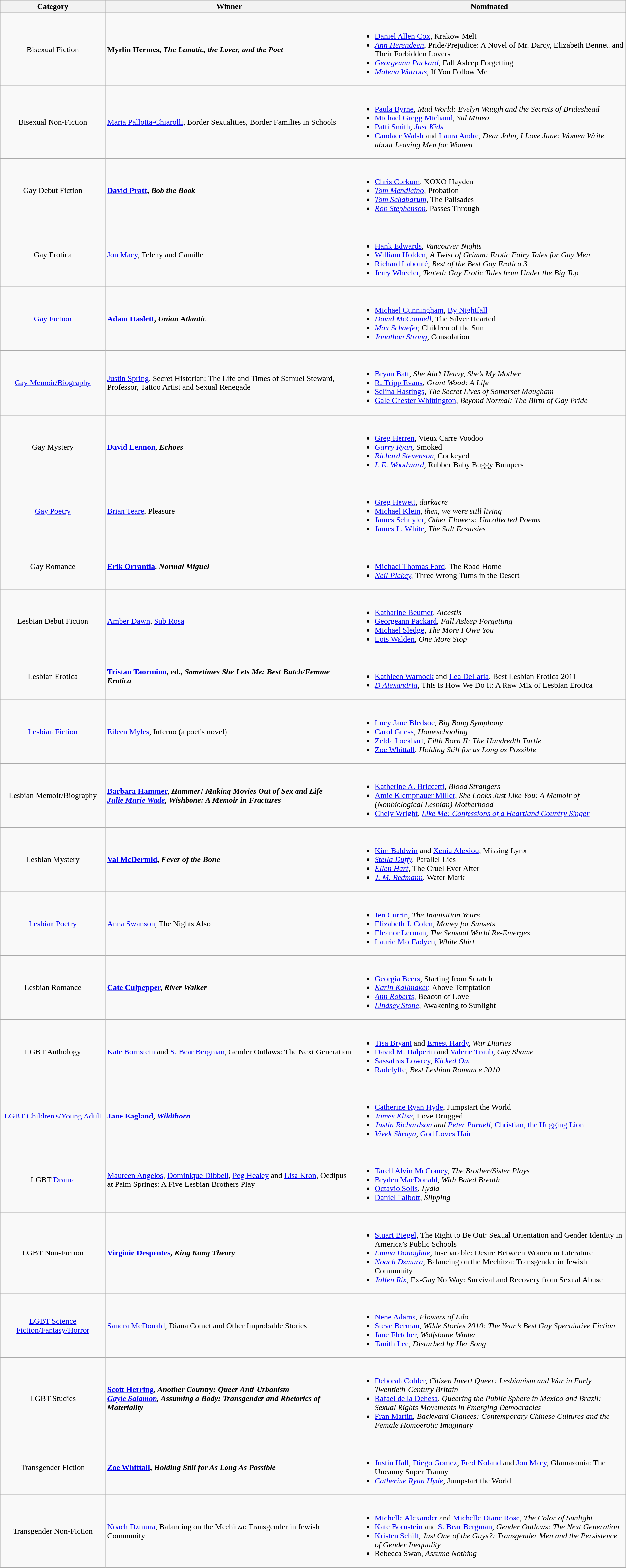<table class="wikitable" width="100%">
<tr>
<th>Category</th>
<th>Winner</th>
<th>Nominated</th>
</tr>
<tr>
<td align="center">Bisexual Fiction</td>
<td><strong>Myrlin Hermes, <em>The Lunatic, the Lover, and the Poet<strong><em></td>
<td><br><ul><li><a href='#'>Daniel Allen Cox</a>, </em>Krakow Melt<em></li><li><a href='#'>Ann Herendeen</a>, </em>Pride/Prejudice: A Novel of Mr. Darcy, Elizabeth Bennet, and Their Forbidden Lovers<em></li><li><a href='#'>Georgeann Packard</a>, </em>Fall Asleep Forgetting<em></li><li><a href='#'>Malena Watrous</a>, </em>If You Follow Me<em></li></ul></td>
</tr>
<tr>
<td align="center">Bisexual Non-Fiction</td>
<td></strong><a href='#'>Maria Pallotta-Chiarolli</a>, </em>Border Sexualities, Border Families in Schools</em></strong></td>
<td><br><ul><li><a href='#'>Paula Byrne</a>, <em>Mad World: Evelyn Waugh and the Secrets of Brideshead</em></li><li><a href='#'>Michael Gregg Michaud</a>, <em>Sal Mineo</em></li><li><a href='#'>Patti Smith</a>, <em><a href='#'>Just Kids</a></em></li><li><a href='#'>Candace Walsh</a> and <a href='#'>Laura Andre</a>, <em>Dear John, I Love Jane: Women Write about Leaving Men for Women</em></li></ul></td>
</tr>
<tr>
<td align="center">Gay Debut Fiction</td>
<td><strong><a href='#'>David Pratt</a>, <em>Bob the Book<strong><em></td>
<td><br><ul><li><a href='#'>Chris Corkum</a>, </em>XOXO Hayden<em></li><li><a href='#'>Tom Mendicino</a>, </em>Probation<em></li><li><a href='#'>Tom Schabarum</a>, </em>The Palisades<em></li><li><a href='#'>Rob Stephenson</a>, </em>Passes Through<em></li></ul></td>
</tr>
<tr>
<td align="center">Gay Erotica</td>
<td></strong><a href='#'>Jon Macy</a>, </em>Teleny and Camille</em></strong></td>
<td><br><ul><li><a href='#'>Hank Edwards</a>, <em>Vancouver Nights</em></li><li><a href='#'>William Holden</a>, <em>A Twist of Grimm: Erotic Fairy Tales for Gay Men</em></li><li><a href='#'>Richard Labonté</a>, <em>Best of the Best Gay Erotica 3</em></li><li><a href='#'>Jerry Wheeler</a>, <em>Tented: Gay Erotic Tales from Under the Big Top</em></li></ul></td>
</tr>
<tr>
<td align="center"><a href='#'>Gay Fiction</a></td>
<td><strong><a href='#'>Adam Haslett</a>, <em>Union Atlantic<strong><em></td>
<td><br><ul><li><a href='#'>Michael Cunningham</a>, </em><a href='#'>By Nightfall</a><em></li><li><a href='#'>David McConnell</a>, </em>The Silver Hearted<em></li><li><a href='#'>Max Schaefer</a>, </em>Children of the Sun<em></li><li><a href='#'>Jonathan Strong</a>, </em>Consolation<em></li></ul></td>
</tr>
<tr>
<td align="center"><a href='#'>Gay Memoir/Biography</a></td>
<td></strong><a href='#'>Justin Spring</a>, </em>Secret Historian: The Life and Times of Samuel Steward, Professor, Tattoo Artist and Sexual Renegade</em></strong></td>
<td><br><ul><li><a href='#'>Bryan Batt</a>, <em>She Ain’t Heavy, She’s My Mother</em></li><li><a href='#'>R. Tripp Evans</a>, <em>Grant Wood: A Life</em></li><li><a href='#'>Selina Hastings</a>, <em>The Secret Lives of Somerset Maugham</em></li><li><a href='#'>Gale Chester Whittington</a>, <em>Beyond Normal: The Birth of Gay Pride</em></li></ul></td>
</tr>
<tr>
<td align="center">Gay Mystery</td>
<td><strong><a href='#'>David Lennon</a>, <em>Echoes<strong><em></td>
<td><br><ul><li><a href='#'>Greg Herren</a>, </em>Vieux Carre Voodoo<em></li><li><a href='#'>Garry Ryan</a>, </em>Smoked<em></li><li><a href='#'>Richard Stevenson</a>, </em>Cockeyed<em></li><li><a href='#'>I. E. Woodward</a>, </em>Rubber Baby Buggy Bumpers<em></li></ul></td>
</tr>
<tr>
<td align="center"><a href='#'>Gay Poetry</a></td>
<td></strong><a href='#'>Brian Teare</a>, </em>Pleasure</em></strong></td>
<td><br><ul><li><a href='#'>Greg Hewett</a>, <em>darkacre</em></li><li><a href='#'>Michael Klein</a>, <em>then, we were still living</em></li><li><a href='#'>James Schuyler</a>, <em>Other Flowers: Uncollected Poems</em></li><li><a href='#'>James L. White</a>, <em>The Salt Ecstasies</em></li></ul></td>
</tr>
<tr>
<td align="center">Gay Romance</td>
<td><strong><a href='#'>Erik Orrantia</a>, <em>Normal Miguel<strong><em></td>
<td><br><ul><li><a href='#'>Michael Thomas Ford</a>, </em>The Road Home<em></li><li><a href='#'>Neil Plakcy</a>, </em>Three Wrong Turns in the Desert<em></li></ul></td>
</tr>
<tr>
<td align="center">Lesbian Debut Fiction</td>
<td></strong><a href='#'>Amber Dawn</a>, </em><a href='#'>Sub Rosa</a></em></strong></td>
<td><br><ul><li><a href='#'>Katharine Beutner</a>, <em>Alcestis</em></li><li><a href='#'>Georgeann Packard</a>, <em>Fall Asleep Forgetting</em></li><li><a href='#'>Michael Sledge</a>, <em>The More I Owe You</em></li><li><a href='#'>Lois Walden</a>, <em>One More Stop</em></li></ul></td>
</tr>
<tr>
<td align="center">Lesbian Erotica</td>
<td><strong><a href='#'>Tristan Taormino</a>, ed., <em>Sometimes She Lets Me: Best Butch/Femme Erotica<strong><em></td>
<td><br><ul><li><a href='#'>Kathleen Warnock</a> and <a href='#'>Lea DeLaria</a>, </em>Best Lesbian Erotica 2011<em></li><li><a href='#'>D Alexandria</a>, </em>This Is How We Do It: A Raw Mix of Lesbian Erotica<em></li></ul></td>
</tr>
<tr>
<td align="center"><a href='#'>Lesbian Fiction</a></td>
<td></strong><a href='#'>Eileen Myles</a>, </em>Inferno (a poet's novel)</em></strong></td>
<td><br><ul><li><a href='#'>Lucy Jane Bledsoe</a>, <em>Big Bang Symphony</em></li><li><a href='#'>Carol Guess</a>, <em>Homeschooling</em></li><li><a href='#'>Zelda Lockhart</a>, <em>Fifth Born II: The Hundredth Turtle</em></li><li><a href='#'>Zoe Whittall</a>, <em>Holding Still for as Long as Possible</em></li></ul></td>
</tr>
<tr>
<td align="center">Lesbian Memoir/Biography</td>
<td><strong><a href='#'>Barbara Hammer</a>, <em>Hammer! Making Movies Out of Sex and Life<strong><em><br> </strong><a href='#'>Julie Marie Wade</a>, </em>Wishbone: A Memoir in Fractures</em></strong></td>
<td><br><ul><li><a href='#'>Katherine A. Briccetti</a>, <em>Blood Strangers</em></li><li><a href='#'>Amie Klempnauer Miller</a>, <em>She Looks Just Like You: A Memoir of (Nonbiological Lesbian) Motherhood</em></li><li><a href='#'>Chely Wright</a>, <em><a href='#'>Like Me: Confessions of a Heartland Country Singer</a></em></li></ul></td>
</tr>
<tr>
<td align="center">Lesbian Mystery</td>
<td><strong><a href='#'>Val McDermid</a>, <em>Fever of the Bone<strong><em></td>
<td><br><ul><li><a href='#'>Kim Baldwin</a> and <a href='#'>Xenia Alexiou</a>, </em>Missing Lynx<em></li><li><a href='#'>Stella Duffy</a>, </em>Parallel Lies<em></li><li><a href='#'>Ellen Hart</a>, </em>The Cruel Ever After<em></li><li><a href='#'>J. M. Redmann</a>, </em>Water Mark<em></li></ul></td>
</tr>
<tr>
<td align="center"><a href='#'>Lesbian Poetry</a></td>
<td></strong><a href='#'>Anna Swanson</a>, </em>The Nights Also</em></strong></td>
<td><br><ul><li><a href='#'>Jen Currin</a>, <em>The Inquisition Yours</em></li><li><a href='#'>Elizabeth J. Colen</a>, <em>Money for Sunsets</em></li><li><a href='#'>Eleanor Lerman</a>, <em>The Sensual World Re-Emerges</em></li><li><a href='#'>Laurie MacFadyen</a>, <em>White Shirt</em></li></ul></td>
</tr>
<tr>
<td align="center">Lesbian Romance</td>
<td><strong><a href='#'>Cate Culpepper</a>, <em>River Walker<strong><em></td>
<td><br><ul><li><a href='#'>Georgia Beers</a>, </em>Starting from Scratch<em></li><li><a href='#'>Karin Kallmaker</a>, </em>Above Temptation<em></li><li><a href='#'>Ann Roberts</a>, </em>Beacon of Love<em></li><li><a href='#'>Lindsey Stone</a>, </em>Awakening to Sunlight<em></li></ul></td>
</tr>
<tr>
<td align="center">LGBT Anthology</td>
<td></strong><a href='#'>Kate Bornstein</a> and <a href='#'>S. Bear Bergman</a>, </em>Gender Outlaws: The Next Generation</em></strong></td>
<td><br><ul><li><a href='#'>Tisa Bryant</a> and <a href='#'>Ernest Hardy</a>, <em>War Diaries</em></li><li><a href='#'>David M. Halperin</a> and <a href='#'>Valerie Traub</a>, <em>Gay Shame</em></li><li><a href='#'>Sassafras Lowrey</a>, <em><a href='#'>Kicked Out</a></em></li><li><a href='#'>Radclyffe</a>, <em>Best Lesbian Romance 2010</em></li></ul></td>
</tr>
<tr>
<td align="center"><a href='#'>LGBT Children's/Young Adult</a></td>
<td><strong><a href='#'>Jane Eagland</a>, <em><a href='#'>Wildthorn</a><strong><em></td>
<td><br><ul><li><a href='#'>Catherine Ryan Hyde</a>, </em>Jumpstart the World<em></li><li><a href='#'>James Klise</a>, </em>Love Drugged<em></li><li><a href='#'>Justin Richardson</a> and <a href='#'>Peter Parnell</a>, </em><a href='#'>Christian, the Hugging Lion</a><em></li><li><a href='#'>Vivek Shraya</a>, </em><a href='#'>God Loves Hair</a><em></li></ul></td>
</tr>
<tr>
<td align="center">LGBT <a href='#'>Drama</a></td>
<td></strong><a href='#'>Maureen Angelos</a>, <a href='#'>Dominique Dibbell</a>, <a href='#'>Peg Healey</a> and <a href='#'>Lisa Kron</a>, </em>Oedipus at Palm Springs: A Five Lesbian Brothers Play</em></strong></td>
<td><br><ul><li><a href='#'>Tarell Alvin McCraney</a>, <em>The Brother/Sister Plays</em></li><li><a href='#'>Bryden MacDonald</a>, <em>With Bated Breath</em></li><li><a href='#'>Octavio Solis</a>, <em>Lydia</em></li><li><a href='#'>Daniel Talbott</a>, <em>Slipping</em></li></ul></td>
</tr>
<tr>
<td align="center">LGBT Non-Fiction</td>
<td><strong><a href='#'>Virginie Despentes</a>, <em>King Kong Theory<strong><em></td>
<td><br><ul><li><a href='#'>Stuart Biegel</a>, </em>The Right to Be Out: Sexual Orientation and Gender Identity in America’s Public Schools<em></li><li><a href='#'>Emma Donoghue</a>, </em>Inseparable: Desire Between Women in Literature<em></li><li><a href='#'>Noach Dzmura</a>, </em>Balancing on the Mechitza: Transgender in Jewish Community<em></li><li><a href='#'>Jallen Rix</a>, </em>Ex-Gay No Way: Survival and Recovery from Sexual Abuse<em></li></ul></td>
</tr>
<tr>
<td align="center"><a href='#'>LGBT Science Fiction/Fantasy/Horror</a></td>
<td></strong><a href='#'>Sandra McDonald</a>, </em>Diana Comet and Other Improbable Stories</em></strong></td>
<td><br><ul><li><a href='#'>Nene Adams</a>, <em>Flowers of Edo</em></li><li><a href='#'>Steve Berman</a>, <em>Wilde Stories 2010: The Year’s Best Gay Speculative Fiction</em></li><li><a href='#'>Jane Fletcher</a>, <em>Wolfsbane Winter</em></li><li><a href='#'>Tanith Lee</a>, <em>Disturbed by Her Song</em></li></ul></td>
</tr>
<tr>
<td align="center">LGBT Studies</td>
<td><strong><a href='#'>Scott Herring</a>, <em>Another Country: Queer Anti-Urbanism<strong><em><br> </strong><a href='#'>Gayle Salamon</a>, </em>Assuming a Body: Transgender and Rhetorics of Materiality</em></strong></td>
<td><br><ul><li><a href='#'>Deborah Cohler</a>, <em>Citizen Invert Queer: Lesbianism and War in Early Twentieth-Century Britain</em></li><li><a href='#'>Rafael de la Dehesa</a>, <em>Queering the Public Sphere in Mexico and Brazil: Sexual Rights Movements in Emerging Democracies</em></li><li><a href='#'>Fran Martin</a>, <em>Backward Glances: Contemporary Chinese Cultures and the Female Homoerotic Imaginary</em></li></ul></td>
</tr>
<tr>
<td align="center">Transgender Fiction</td>
<td><strong><a href='#'>Zoe Whittall</a>, <em>Holding Still for As Long As Possible<strong><em></td>
<td><br><ul><li><a href='#'>Justin Hall</a>, <a href='#'>Diego Gomez</a>, <a href='#'>Fred Noland</a> and <a href='#'>Jon Macy</a>, </em>Glamazonia: The Uncanny Super Tranny<em></li><li><a href='#'>Catherine Ryan Hyde</a>, </em>Jumpstart the World<em></li></ul></td>
</tr>
<tr>
<td align="center">Transgender Non-Fiction</td>
<td></strong><a href='#'>Noach Dzmura</a>, </em>Balancing on the Mechitza: Transgender in Jewish Community</em></strong></td>
<td><br><ul><li><a href='#'>Michelle Alexander</a> and <a href='#'>Michelle Diane Rose</a>, <em>The Color of Sunlight</em></li><li><a href='#'>Kate Bornstein</a> and <a href='#'>S. Bear Bergman</a>, <em>Gender Outlaws: The Next Generation</em></li><li><a href='#'>Kristen Schilt</a>, <em>Just One of the Guys?: Transgender Men and the Persistence of Gender Inequality</em></li><li>Rebecca Swan, <em>Assume Nothing</em></li></ul></td>
</tr>
</table>
